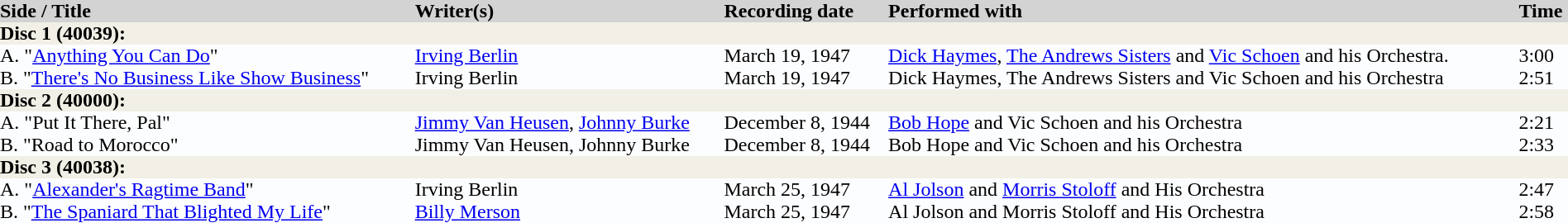<table border="0" cellpadding="0" cellspacing="0" style="width: 100%; margin: 1em 1em 1em 0; background: #FCFDFF; border-collapse: collapse;">
<tr bgcolor=#D3D3D4>
<td><strong>Side / Title</strong></td>
<td><strong>Writer(s)</strong></td>
<td><strong>Recording date</strong></td>
<td><strong>Performed with</strong></td>
<td><strong>Time</strong></td>
</tr>
<tr bgcolor=#F2F0E6>
<td colspan=5><strong>Disc 1 (40039):</strong></td>
</tr>
<tr>
<td>A.  "<a href='#'>Anything You Can Do</a>"</td>
<td><a href='#'>Irving Berlin</a></td>
<td>March 19, 1947</td>
<td><a href='#'>Dick Haymes</a>, <a href='#'>The Andrews Sisters</a> and <a href='#'>Vic Schoen</a> and his Orchestra.</td>
<td>3:00</td>
</tr>
<tr>
<td>B.  "<a href='#'>There's No Business Like Show Business</a>"</td>
<td>Irving Berlin</td>
<td>March 19, 1947</td>
<td>Dick Haymes, The Andrews Sisters and Vic Schoen and his Orchestra</td>
<td>2:51</td>
</tr>
<tr bgcolor=#F2F0E6>
<td colspan=5><strong>Disc 2 (40000):</strong></td>
</tr>
<tr>
<td>A.  "Put It There, Pal"</td>
<td><a href='#'>Jimmy Van Heusen</a>, <a href='#'>Johnny Burke</a></td>
<td>December 8, 1944</td>
<td><a href='#'>Bob Hope</a> and Vic Schoen and his Orchestra</td>
<td>2:21</td>
</tr>
<tr>
<td>B.  "Road to Morocco"</td>
<td>Jimmy Van Heusen, Johnny Burke</td>
<td>December 8, 1944</td>
<td>Bob Hope and Vic Schoen and his Orchestra</td>
<td>2:33</td>
</tr>
<tr bgcolor=#F2F0E6>
<td colspan=5><strong>Disc 3 (40038):</strong></td>
</tr>
<tr>
<td>A.  "<a href='#'>Alexander's Ragtime Band</a>"</td>
<td>Irving Berlin</td>
<td>March 25, 1947</td>
<td><a href='#'>Al Jolson</a> and <a href='#'>Morris Stoloff</a> and His Orchestra</td>
<td>2:47</td>
</tr>
<tr>
<td>B.  "<a href='#'>The Spaniard That Blighted My Life</a>"</td>
<td><a href='#'>Billy Merson</a></td>
<td>March 25, 1947</td>
<td>Al Jolson and Morris Stoloff and His Orchestra</td>
<td>2:58</td>
</tr>
</table>
